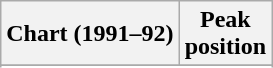<table class="wikitable sortable plainrowheaders" style="text-align:center">
<tr>
<th>Chart (1991–92)</th>
<th>Peak<br>position</th>
</tr>
<tr>
</tr>
<tr>
</tr>
<tr>
</tr>
<tr>
</tr>
<tr>
</tr>
<tr>
</tr>
<tr>
</tr>
</table>
